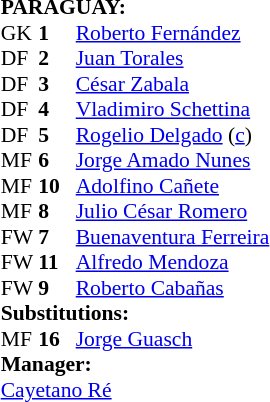<table style="font-size: 90%" cellspacing="0" cellpadding="0" align="center">
<tr>
<td colspan=4><br><strong>PARAGUAY:</strong></td>
</tr>
<tr>
<th width=25></th>
<th width=25></th>
</tr>
<tr>
<td>GK</td>
<td><strong>1</strong></td>
<td><a href='#'>Roberto Fernández</a></td>
</tr>
<tr>
<td>DF</td>
<td><strong>2</strong></td>
<td><a href='#'>Juan Torales</a></td>
<td></td>
<td></td>
</tr>
<tr>
<td>DF</td>
<td><strong>3</strong></td>
<td><a href='#'>César Zabala</a></td>
</tr>
<tr>
<td>DF</td>
<td><strong>4</strong></td>
<td><a href='#'>Vladimiro Schettina</a></td>
</tr>
<tr>
<td>DF</td>
<td><strong>5</strong></td>
<td><a href='#'>Rogelio Delgado</a> (<a href='#'>c</a>)</td>
</tr>
<tr>
<td>MF</td>
<td><strong>6</strong></td>
<td><a href='#'>Jorge Amado Nunes</a></td>
<td></td>
</tr>
<tr>
<td>MF</td>
<td><strong>10</strong></td>
<td><a href='#'>Adolfino Cañete</a></td>
</tr>
<tr>
<td>MF</td>
<td><strong>8</strong></td>
<td><a href='#'>Julio César Romero</a></td>
</tr>
<tr>
<td>FW</td>
<td><strong>7</strong></td>
<td><a href='#'>Buenaventura Ferreira</a></td>
</tr>
<tr>
<td>FW</td>
<td><strong>11</strong></td>
<td><a href='#'>Alfredo Mendoza</a></td>
</tr>
<tr>
<td>FW</td>
<td><strong>9</strong></td>
<td><a href='#'>Roberto Cabañas</a></td>
</tr>
<tr>
<td colspan=3><strong>Substitutions:</strong></td>
</tr>
<tr>
<td>MF</td>
<td><strong>16</strong></td>
<td><a href='#'>Jorge Guasch</a></td>
<td></td>
<td></td>
</tr>
<tr>
<td colspan=3><strong>Manager:</strong></td>
</tr>
<tr>
<td colspan=3> <a href='#'>Cayetano Ré</a></td>
</tr>
</table>
